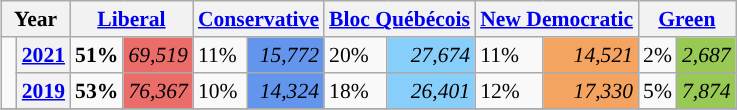<table class="wikitable" style="float:right; width:400; font-size:90%; margin-left:1em;">
<tr>
<th colspan="2" scope="col">Year</th>
<th colspan="2" scope="col"><a href='#'>Liberal</a></th>
<th colspan="2" scope="col"><a href='#'>Conservative</a></th>
<th colspan="2" scope="col"><a href='#'>Bloc Québécois</a></th>
<th colspan="2" scope="col"><a href='#'>New Democratic</a></th>
<th colspan="2" scope="col"><a href='#'>Green</a></th>
</tr>
<tr>
<td rowspan="2" style="width: 0.25em; background-color: "></td>
<th><a href='#'>2021</a></th>
<td><strong>51%</strong></td>
<td style="text-align:right; background:#EA6D6A;"><em>69,519</em></td>
<td>11%</td>
<td style="text-align:right; background:#6495ED;"><em>15,772</em></td>
<td>20%</td>
<td style="text-align:right; background:#87CEFA;"><em>27,674</em></td>
<td>11%</td>
<td style="text-align:right; background:#F4A460;"><em>14,521</em></td>
<td>2%</td>
<td style="text-align:right; background:#99C955;"><em>2,687</em></td>
</tr>
<tr>
<th><a href='#'>2019</a></th>
<td><strong>53%</strong></td>
<td style="text-align:right; background:#EA6D6A;"><em>76,367</em></td>
<td>10%</td>
<td style="text-align:right; background:#6495ED;"><em>14,324</em></td>
<td>18%</td>
<td style="text-align:right; background:#87CEFA;"><em>26,401</em></td>
<td>12%</td>
<td style="text-align:right; background:#F4A460;"><em>17,330</em></td>
<td>5%</td>
<td style="text-align:right; background:#99C955;"><em>7,874</em></td>
</tr>
<tr>
</tr>
</table>
